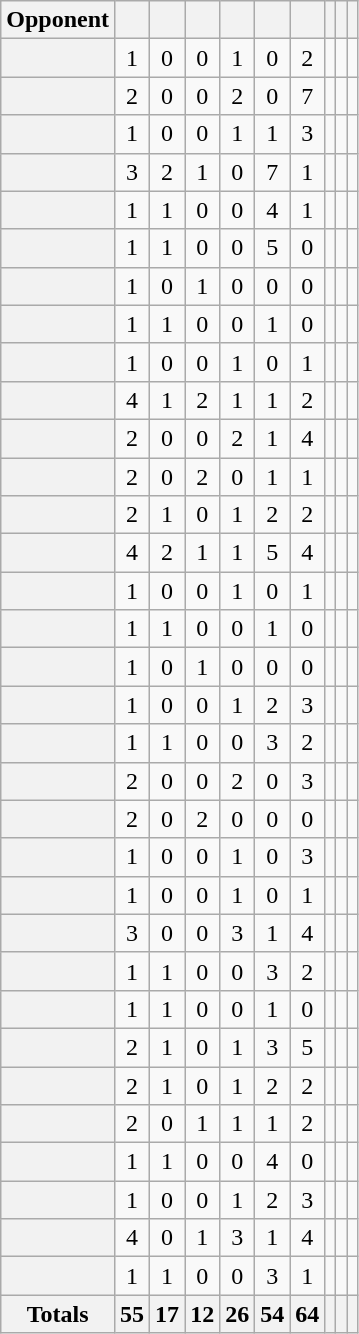<table class="wikitable plainrowheaders sortable" style="text-align:center">
<tr>
<th scope=col>Opponent</th>
<th scope=col></th>
<th scope=col></th>
<th scope=col></th>
<th scope=col></th>
<th scope=col></th>
<th scope=col></th>
<th scope=col></th>
<th scope=col></th>
<th scope=col></th>
</tr>
<tr>
<th scope=row style="text-align:left;"></th>
<td>1</td>
<td>0</td>
<td>0</td>
<td>1</td>
<td>0</td>
<td>2</td>
<td></td>
<td></td>
<td></td>
</tr>
<tr>
<th scope=row style="text-align:left;"></th>
<td>2</td>
<td>0</td>
<td>0</td>
<td>2</td>
<td>0</td>
<td>7</td>
<td></td>
<td></td>
<td></td>
</tr>
<tr>
<th scope=row style="text-align:left;"></th>
<td>1</td>
<td>0</td>
<td>0</td>
<td>1</td>
<td>1</td>
<td>3</td>
<td></td>
<td></td>
<td></td>
</tr>
<tr>
<th scope=row style="text-align:left;"></th>
<td>3</td>
<td>2</td>
<td>1</td>
<td>0</td>
<td>7</td>
<td>1</td>
<td></td>
<td></td>
<td></td>
</tr>
<tr>
<th scope=row style="text-align:left;"></th>
<td>1</td>
<td>1</td>
<td>0</td>
<td>0</td>
<td>4</td>
<td>1</td>
<td></td>
<td></td>
<td></td>
</tr>
<tr>
<th scope=row style="text-align:left;"></th>
<td>1</td>
<td>1</td>
<td>0</td>
<td>0</td>
<td>5</td>
<td>0</td>
<td></td>
<td></td>
<td></td>
</tr>
<tr>
<th scope=row style="text-align:left;"></th>
<td>1</td>
<td>0</td>
<td>1</td>
<td>0</td>
<td>0</td>
<td>0</td>
<td></td>
<td></td>
<td></td>
</tr>
<tr>
<th scope=row style="text-align:left;"></th>
<td>1</td>
<td>1</td>
<td>0</td>
<td>0</td>
<td>1</td>
<td>0</td>
<td></td>
<td></td>
<td></td>
</tr>
<tr>
<th scope=row style="text-align:left;"></th>
<td>1</td>
<td>0</td>
<td>0</td>
<td>1</td>
<td>0</td>
<td>1</td>
<td></td>
<td></td>
<td></td>
</tr>
<tr>
<th scope=row style="text-align:left;"></th>
<td>4</td>
<td>1</td>
<td>2</td>
<td>1</td>
<td>1</td>
<td>2</td>
<td></td>
<td></td>
<td></td>
</tr>
<tr>
<th scope=row style="text-align:left;"></th>
<td>2</td>
<td>0</td>
<td>0</td>
<td>2</td>
<td>1</td>
<td>4</td>
<td></td>
<td></td>
<td></td>
</tr>
<tr>
<th scope=row style="text-align:left;"></th>
<td>2</td>
<td>0</td>
<td>2</td>
<td>0</td>
<td>1</td>
<td>1</td>
<td></td>
<td></td>
<td></td>
</tr>
<tr>
<th scope=row style="text-align:left;"></th>
<td>2</td>
<td>1</td>
<td>0</td>
<td>1</td>
<td>2</td>
<td>2</td>
<td></td>
<td></td>
<td></td>
</tr>
<tr>
<th scope=row style="text-align:left;"></th>
<td>4</td>
<td>2</td>
<td>1</td>
<td>1</td>
<td>5</td>
<td>4</td>
<td></td>
<td></td>
<td></td>
</tr>
<tr>
<th scope=row style="text-align:left;"></th>
<td>1</td>
<td>0</td>
<td>0</td>
<td>1</td>
<td>0</td>
<td>1</td>
<td></td>
<td></td>
<td></td>
</tr>
<tr>
<th scope=row style="text-align:left;"></th>
<td>1</td>
<td>1</td>
<td>0</td>
<td>0</td>
<td>1</td>
<td>0</td>
<td></td>
<td></td>
<td></td>
</tr>
<tr>
<th scope=row style="text-align:left;"></th>
<td>1</td>
<td>0</td>
<td>1</td>
<td>0</td>
<td>0</td>
<td>0</td>
<td></td>
<td></td>
<td></td>
</tr>
<tr>
<th scope=row style="text-align:left;"></th>
<td>1</td>
<td>0</td>
<td>0</td>
<td>1</td>
<td>2</td>
<td>3</td>
<td></td>
<td></td>
<td></td>
</tr>
<tr>
<th scope=row style="text-align:left;"></th>
<td>1</td>
<td>1</td>
<td>0</td>
<td>0</td>
<td>3</td>
<td>2</td>
<td></td>
<td></td>
<td></td>
</tr>
<tr>
<th scope=row style="text-align:left;"></th>
<td>2</td>
<td>0</td>
<td>0</td>
<td>2</td>
<td>0</td>
<td>3</td>
<td></td>
<td></td>
<td></td>
</tr>
<tr>
<th scope=row style="text-align:left;"></th>
<td>2</td>
<td>0</td>
<td>2</td>
<td>0</td>
<td>0</td>
<td>0</td>
<td></td>
<td></td>
<td></td>
</tr>
<tr>
<th scope=row style="text-align:left;"></th>
<td>1</td>
<td>0</td>
<td>0</td>
<td>1</td>
<td>0</td>
<td>3</td>
<td></td>
<td></td>
<td></td>
</tr>
<tr>
<th scope=row style="text-align:left;"></th>
<td>1</td>
<td>0</td>
<td>0</td>
<td>1</td>
<td>0</td>
<td>1</td>
<td></td>
<td></td>
<td></td>
</tr>
<tr>
<th scope=row style="text-align:left;"></th>
<td>3</td>
<td>0</td>
<td>0</td>
<td>3</td>
<td>1</td>
<td>4</td>
<td></td>
<td></td>
<td></td>
</tr>
<tr>
<th scope=row style="text-align:left;"></th>
<td>1</td>
<td>1</td>
<td>0</td>
<td>0</td>
<td>3</td>
<td>2</td>
<td></td>
<td></td>
<td></td>
</tr>
<tr>
<th scope=row style="text-align:left;"></th>
<td>1</td>
<td>1</td>
<td>0</td>
<td>0</td>
<td>1</td>
<td>0</td>
<td></td>
<td></td>
<td></td>
</tr>
<tr>
<th scope=row style="text-align:left;"></th>
<td>2</td>
<td>1</td>
<td>0</td>
<td>1</td>
<td>3</td>
<td>5</td>
<td></td>
<td></td>
<td></td>
</tr>
<tr>
<th scope=row style="text-align:left;"></th>
<td>2</td>
<td>1</td>
<td>0</td>
<td>1</td>
<td>2</td>
<td>2</td>
<td></td>
<td></td>
<td></td>
</tr>
<tr>
<th scope=row style="text-align:left;"></th>
<td>2</td>
<td>0</td>
<td>1</td>
<td>1</td>
<td>1</td>
<td>2</td>
<td></td>
<td></td>
<td></td>
</tr>
<tr>
<th scope=row style="text-align:left;"></th>
<td>1</td>
<td>1</td>
<td>0</td>
<td>0</td>
<td>4</td>
<td>0</td>
<td></td>
<td></td>
<td></td>
</tr>
<tr>
<th scope=row style="text-align:left;"></th>
<td>1</td>
<td>0</td>
<td>0</td>
<td>1</td>
<td>2</td>
<td>3</td>
<td></td>
<td></td>
<td></td>
</tr>
<tr>
<th scope=row style="text-align:left;"></th>
<td>4</td>
<td>0</td>
<td>1</td>
<td>3</td>
<td>1</td>
<td>4</td>
<td></td>
<td></td>
<td></td>
</tr>
<tr>
<th scope=row style="text-align:left;"></th>
<td>1</td>
<td>1</td>
<td>0</td>
<td>0</td>
<td>3</td>
<td>1</td>
<td></td>
<td></td>
<td></td>
</tr>
<tr class="sortbottom">
<th>Totals</th>
<th>55</th>
<th>17</th>
<th>12</th>
<th>26</th>
<th>54</th>
<th>64</th>
<th></th>
<th></th>
<th></th>
</tr>
</table>
